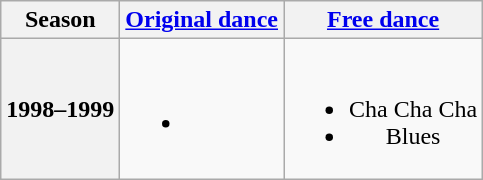<table class=wikitable style=text-align:center>
<tr>
<th>Season</th>
<th><a href='#'>Original dance</a></th>
<th><a href='#'>Free dance</a></th>
</tr>
<tr>
<th>1998–1999 <br> </th>
<td><br><ul><li></li></ul></td>
<td><br><ul><li>Cha Cha Cha</li><li>Blues <br></li></ul></td>
</tr>
</table>
